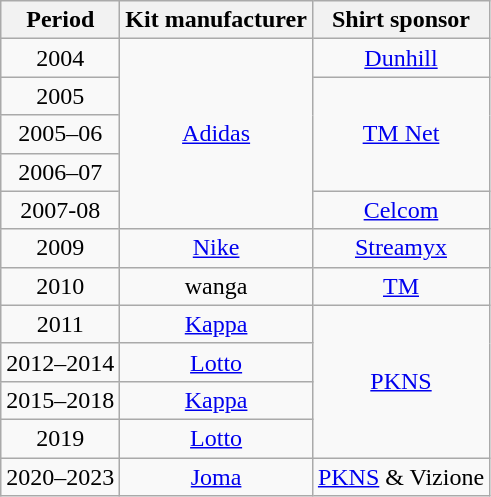<table class="wikitable" style="text-align:center;margin-left:1em;float:center">
<tr>
<th>Period</th>
<th>Kit manufacturer</th>
<th>Shirt sponsor</th>
</tr>
<tr>
<td>2004</td>
<td rowspan=5><a href='#'>Adidas</a></td>
<td rowspan=><a href='#'>Dunhill</a></td>
</tr>
<tr>
<td>2005</td>
<td rowspan=3><a href='#'>TM Net</a></td>
</tr>
<tr>
<td>2005–06</td>
</tr>
<tr>
<td>2006–07</td>
</tr>
<tr>
<td>2007-08</td>
<td rowspan=><a href='#'>Celcom</a></td>
</tr>
<tr>
<td>2009</td>
<td><a href='#'>Nike</a></td>
<td><a href='#'>Streamyx</a></td>
</tr>
<tr>
<td>2010</td>
<td>wanga</td>
<td><a href='#'>TM</a></td>
</tr>
<tr>
<td>2011</td>
<td><a href='#'>Kappa</a></td>
<td rowspan=4><a href='#'>PKNS</a></td>
</tr>
<tr>
<td>2012–2014</td>
<td><a href='#'>Lotto</a></td>
</tr>
<tr>
<td>2015–2018</td>
<td><a href='#'>Kappa</a></td>
</tr>
<tr>
<td>2019</td>
<td><a href='#'>Lotto</a></td>
</tr>
<tr>
<td>2020–2023</td>
<td><a href='#'>Joma</a></td>
<td><a href='#'>PKNS</a> & Vizione</td>
</tr>
</table>
